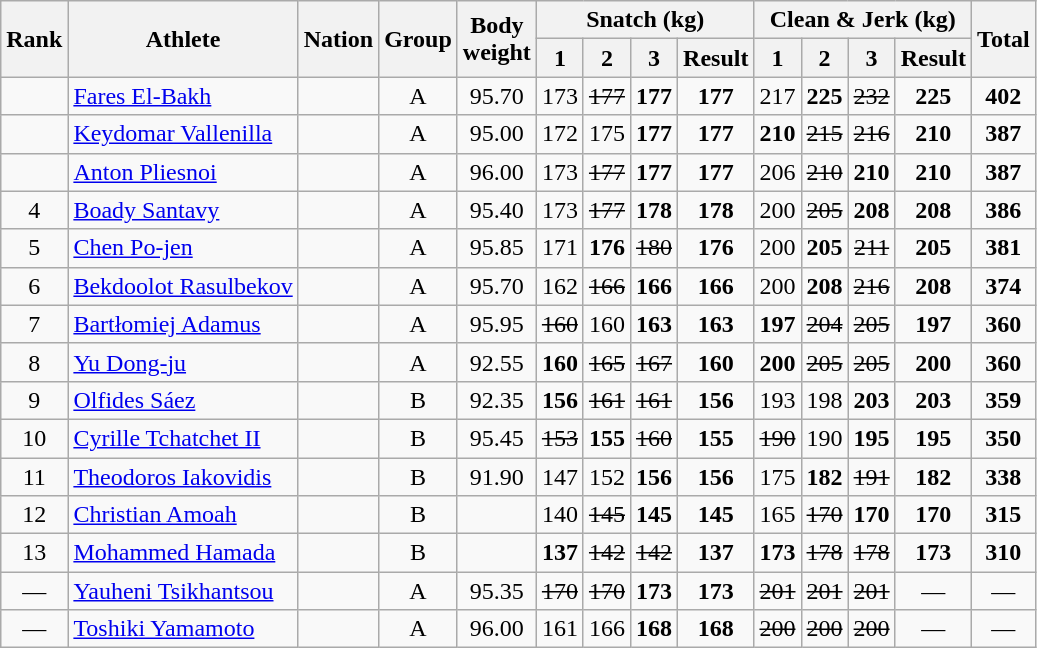<table class="sortable wikitable" style="text-align:center">
<tr>
<th rowspan="2">Rank</th>
<th rowspan="2">Athlete</th>
<th rowspan="2">Nation</th>
<th rowspan="2">Group</th>
<th rowspan=2>Body<br>weight</th>
<th colspan=4>Snatch (kg)</th>
<th colspan=4>Clean & Jerk (kg)</th>
<th rowspan=2>Total</th>
</tr>
<tr>
<th>1</th>
<th>2</th>
<th>3</th>
<th>Result</th>
<th>1</th>
<th>2</th>
<th>3</th>
<th>Result</th>
</tr>
<tr>
<td></td>
<td align="left"><a href='#'>Fares El-Bakh</a></td>
<td align="left"></td>
<td>A</td>
<td>95.70</td>
<td>173</td>
<td><s>177</s></td>
<td><strong>177</strong></td>
<td><strong>177</strong></td>
<td>217</td>
<td><strong>225</strong></td>
<td><s>232</s></td>
<td><strong>225</strong> </td>
<td><strong>402</strong> </td>
</tr>
<tr>
<td></td>
<td align="left"><a href='#'>Keydomar Vallenilla</a></td>
<td align="left"></td>
<td>A</td>
<td>95.00</td>
<td>172</td>
<td>175</td>
<td><strong>177</strong></td>
<td><strong>177</strong></td>
<td><strong>210</strong></td>
<td><s>215</s></td>
<td><s>216</s></td>
<td><strong>210</strong></td>
<td><strong>387</strong></td>
</tr>
<tr>
<td></td>
<td align="left"><a href='#'>Anton Pliesnoi</a></td>
<td align="left"></td>
<td>A</td>
<td>96.00</td>
<td>173</td>
<td><s>177</s></td>
<td><strong>177</strong></td>
<td><strong>177</strong></td>
<td>206</td>
<td><s>210</s></td>
<td><strong>210</strong></td>
<td><strong>210</strong></td>
<td><strong>387</strong></td>
</tr>
<tr>
<td>4</td>
<td align="left"><a href='#'>Boady Santavy</a></td>
<td align="left"></td>
<td>A</td>
<td>95.40</td>
<td>173</td>
<td><s>177</s></td>
<td><strong>178</strong></td>
<td><strong>178</strong></td>
<td>200</td>
<td><s>205</s></td>
<td><strong>208</strong></td>
<td><strong>208</strong></td>
<td><strong>386</strong></td>
</tr>
<tr>
<td>5</td>
<td align="left"><a href='#'>Chen Po-jen</a></td>
<td align="left"></td>
<td>A</td>
<td>95.85</td>
<td>171</td>
<td><strong>176</strong></td>
<td><s>180</s></td>
<td><strong>176</strong></td>
<td>200</td>
<td><strong>205</strong></td>
<td><s>211</s></td>
<td><strong>205</strong></td>
<td><strong>381</strong></td>
</tr>
<tr>
<td>6</td>
<td align="left"><a href='#'>Bekdoolot Rasulbekov</a></td>
<td align="left"></td>
<td>A</td>
<td>95.70</td>
<td>162</td>
<td><s>166</s></td>
<td><strong>166</strong></td>
<td><strong>166</strong></td>
<td>200</td>
<td><strong>208</strong></td>
<td><s>216</s></td>
<td><strong>208</strong></td>
<td><strong>374</strong></td>
</tr>
<tr>
<td>7</td>
<td align="left"><a href='#'>Bartłomiej Adamus</a></td>
<td align="left"></td>
<td>A</td>
<td>95.95</td>
<td><s>160</s></td>
<td>160</td>
<td><strong>163</strong></td>
<td><strong>163</strong></td>
<td><strong>197</strong></td>
<td><s>204</s></td>
<td><s>205</s></td>
<td><strong>197</strong></td>
<td><strong>360</strong></td>
</tr>
<tr>
<td>8</td>
<td align="left"><a href='#'>Yu Dong-ju</a></td>
<td align="left"></td>
<td>A</td>
<td>92.55</td>
<td><strong>160</strong></td>
<td><s>165</s></td>
<td><s>167</s></td>
<td><strong>160</strong></td>
<td><strong>200</strong></td>
<td><s>205</s></td>
<td><s>205</s></td>
<td><strong>200</strong></td>
<td><strong>360</strong></td>
</tr>
<tr>
<td>9</td>
<td align="left"><a href='#'>Olfides Sáez</a></td>
<td align="left"></td>
<td>B</td>
<td>92.35</td>
<td><strong>156</strong></td>
<td><s>161</s></td>
<td><s>161</s></td>
<td><strong>156</strong></td>
<td>193</td>
<td>198</td>
<td><strong>203</strong></td>
<td><strong>203</strong></td>
<td><strong>359</strong></td>
</tr>
<tr>
<td>10</td>
<td align="left"><a href='#'>Cyrille Tchatchet II</a></td>
<td align="left"></td>
<td>B</td>
<td>95.45</td>
<td><s>153</s></td>
<td><strong>155</strong></td>
<td><s>160</s></td>
<td><strong>155</strong></td>
<td><s>190</s></td>
<td>190</td>
<td><strong>195</strong></td>
<td><strong>195</strong></td>
<td><strong>350</strong></td>
</tr>
<tr>
<td>11</td>
<td align="left"><a href='#'>Theodoros Iakovidis</a></td>
<td align="left"></td>
<td>B</td>
<td>91.90</td>
<td>147</td>
<td>152</td>
<td><strong>156</strong></td>
<td><strong>156</strong></td>
<td>175</td>
<td><strong>182</strong></td>
<td><s>191</s></td>
<td><strong>182</strong></td>
<td><strong>338</strong></td>
</tr>
<tr>
<td>12</td>
<td align="left"><a href='#'>Christian Amoah</a></td>
<td align="left"></td>
<td>B</td>
<td></td>
<td>140</td>
<td><s>145</s></td>
<td><strong>145</strong></td>
<td><strong>145</strong></td>
<td>165</td>
<td><s>170</s></td>
<td><strong>170</strong></td>
<td><strong>170</strong></td>
<td><strong>315</strong></td>
</tr>
<tr>
<td>13</td>
<td align="left"><a href='#'>Mohammed Hamada</a></td>
<td align="left"></td>
<td>B</td>
<td></td>
<td><strong>137</strong></td>
<td><s>142</s></td>
<td><s>142</s></td>
<td><strong>137</strong></td>
<td><strong>173</strong></td>
<td><s>178</s></td>
<td><s>178</s></td>
<td><strong>173</strong></td>
<td><strong>310</strong></td>
</tr>
<tr>
<td>—</td>
<td align="left"><a href='#'>Yauheni Tsikhantsou</a></td>
<td align="left"></td>
<td>A</td>
<td>95.35</td>
<td><s>170</s></td>
<td><s>170</s></td>
<td><strong>173</strong></td>
<td><strong>173</strong></td>
<td><s>201</s></td>
<td><s>201</s></td>
<td><s>201</s></td>
<td>—</td>
<td>—</td>
</tr>
<tr>
<td>—</td>
<td align="left"><a href='#'>Toshiki Yamamoto</a></td>
<td align="left"></td>
<td>A</td>
<td>96.00</td>
<td>161</td>
<td>166</td>
<td><strong>168</strong></td>
<td><strong>168</strong></td>
<td><s>200</s></td>
<td><s>200</s></td>
<td><s>200</s></td>
<td>—</td>
<td>—</td>
</tr>
</table>
